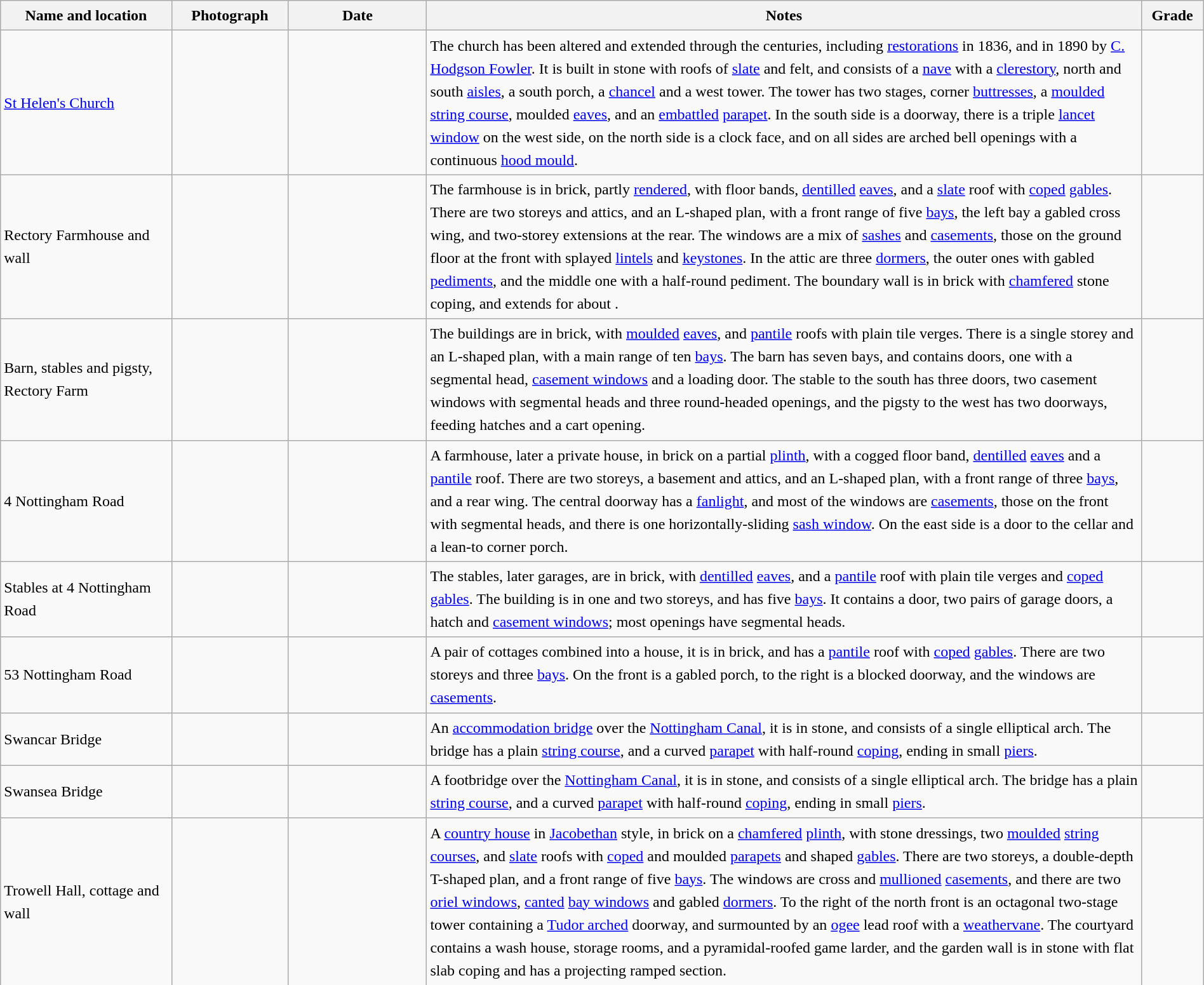<table class="wikitable sortable plainrowheaders" style="width:100%; border:0px; text-align:left; line-height:150%">
<tr>
<th scope="col"  style="width:150px">Name and location</th>
<th scope="col"  style="width:100px" class="unsortable">Photograph</th>
<th scope="col"  style="width:120px">Date</th>
<th scope="col"  style="width:650px" class="unsortable">Notes</th>
<th scope="col"  style="width:50px">Grade</th>
</tr>
<tr>
<td><a href='#'>St Helen's Church</a><br><small></small></td>
<td></td>
<td align="center"></td>
<td>The church has been altered and extended through the centuries, including <a href='#'>restorations</a> in 1836, and in 1890 by <a href='#'>C. Hodgson Fowler</a>.  It is built in stone with roofs of <a href='#'>slate</a> and felt, and consists of a <a href='#'>nave</a> with a <a href='#'>clerestory</a>, north and south <a href='#'>aisles</a>, a south porch, a <a href='#'>chancel</a> and a west tower.  The tower has two stages, corner <a href='#'>buttresses</a>, a <a href='#'>moulded</a> <a href='#'>string course</a>, moulded <a href='#'>eaves</a>, and an <a href='#'>embattled</a> <a href='#'>parapet</a>.  In the south side is a doorway, there is a triple <a href='#'>lancet window</a> on the west side, on the north side is a clock face, and on all sides are arched bell openings with a continuous <a href='#'>hood mould</a>.</td>
<td align="center" ></td>
</tr>
<tr>
<td>Rectory Farmhouse and wall<br><small></small></td>
<td></td>
<td align="center"></td>
<td>The farmhouse is in brick, partly <a href='#'>rendered</a>, with floor bands, <a href='#'>dentilled</a> <a href='#'>eaves</a>, and a <a href='#'>slate</a> roof with <a href='#'>coped</a> <a href='#'>gables</a>.  There are two storeys and attics, and an L-shaped plan, with a front range of five <a href='#'>bays</a>, the left bay a gabled cross wing, and two-storey extensions at the rear.  The windows are a mix of <a href='#'>sashes</a> and <a href='#'>casements</a>, those on the ground floor at the front with splayed <a href='#'>lintels</a> and <a href='#'>keystones</a>.  In the attic are three <a href='#'>dormers</a>, the outer ones with gabled <a href='#'>pediments</a>, and the middle one with a half-round pediment.  The boundary wall is in brick with <a href='#'>chamfered</a> stone coping, and extends for about .</td>
<td align="center" ></td>
</tr>
<tr>
<td>Barn, stables and pigsty,<br>Rectory Farm<br><small></small></td>
<td></td>
<td align="center"></td>
<td>The buildings are in brick, with <a href='#'>moulded</a> <a href='#'>eaves</a>, and <a href='#'>pantile</a> roofs with plain tile verges.  There is a single storey and an L-shaped plan, with a main range of ten <a href='#'>bays</a>.  The barn has seven bays, and contains doors, one with a segmental head, <a href='#'>casement windows</a> and a loading door.  The stable to the south has three doors, two casement windows with segmental heads and three round-headed openings, and the pigsty to the west has two doorways, feeding hatches and a cart opening.</td>
<td align="center" ></td>
</tr>
<tr>
<td>4 Nottingham Road<br><small></small></td>
<td></td>
<td align="center"></td>
<td>A farmhouse, later a private house, in brick on a partial <a href='#'>plinth</a>, with a cogged floor band, <a href='#'>dentilled</a> <a href='#'>eaves</a> and a <a href='#'>pantile</a> roof.  There are two storeys, a basement and attics, and an L-shaped plan, with a front range of three <a href='#'>bays</a>, and a rear wing.  The central doorway has a <a href='#'>fanlight</a>, and most of the windows are <a href='#'>casements</a>, those on the front with segmental heads, and there is one horizontally-sliding <a href='#'>sash window</a>.  On the east side is a door to the cellar and a lean-to corner porch.</td>
<td align="center" ></td>
</tr>
<tr>
<td>Stables at 4 Nottingham Road<br><small></small></td>
<td></td>
<td align="center"></td>
<td>The stables, later garages, are in brick, with <a href='#'>dentilled</a> <a href='#'>eaves</a>, and a <a href='#'>pantile</a> roof with plain tile verges and <a href='#'>coped</a> <a href='#'>gables</a>.   The building is in one and two storeys, and has five <a href='#'>bays</a>.  It contains a door, two pairs of garage doors, a hatch and <a href='#'>casement windows</a>; most openings have segmental heads.</td>
<td align="center" ></td>
</tr>
<tr>
<td>53 Nottingham Road<br><small></small></td>
<td></td>
<td align="center"></td>
<td>A pair of cottages combined into a house, it is in brick, and has a <a href='#'>pantile</a> roof with <a href='#'>coped</a> <a href='#'>gables</a>.  There are two storeys and three <a href='#'>bays</a>.  On the front is a gabled porch, to the right is a blocked doorway, and the windows are <a href='#'>casements</a>.</td>
<td align="center" ></td>
</tr>
<tr>
<td>Swancar Bridge<br><small></small></td>
<td></td>
<td align="center"></td>
<td>An <a href='#'>accommodation bridge</a> over the <a href='#'>Nottingham Canal</a>, it is in stone, and consists of a single elliptical arch.  The bridge has a plain <a href='#'>string course</a>, and a curved <a href='#'>parapet</a> with half-round <a href='#'>coping</a>, ending in small <a href='#'>piers</a>.</td>
<td align="center" ></td>
</tr>
<tr>
<td>Swansea Bridge<br><small></small></td>
<td></td>
<td align="center"></td>
<td>A footbridge over the <a href='#'>Nottingham Canal</a>, it is in stone, and consists of a single elliptical arch.  The bridge has a plain <a href='#'>string course</a>, and a curved <a href='#'>parapet</a> with half-round <a href='#'>coping</a>, ending in small <a href='#'>piers</a>.</td>
<td align="center" ></td>
</tr>
<tr>
<td>Trowell Hall, cottage and wall<br><small></small></td>
<td></td>
<td align="center"></td>
<td>A <a href='#'>country house</a> in <a href='#'>Jacobethan</a> style, in brick on a <a href='#'>chamfered</a> <a href='#'>plinth</a>, with stone dressings, two <a href='#'>moulded</a> <a href='#'>string courses</a>, and <a href='#'>slate</a> roofs with <a href='#'>coped</a> and moulded <a href='#'>parapets</a> and shaped <a href='#'>gables</a>.  There are two storeys, a double-depth T-shaped plan, and a front range of five <a href='#'>bays</a>.  The windows are cross and <a href='#'>mullioned</a> <a href='#'>casements</a>, and there are two <a href='#'>oriel windows</a>, <a href='#'>canted</a> <a href='#'>bay windows</a> and gabled <a href='#'>dormers</a>.  To the right of the north front is an octagonal two-stage tower containing a <a href='#'>Tudor arched</a> doorway, and surmounted by an <a href='#'>ogee</a> lead roof with a <a href='#'>weathervane</a>.  The courtyard contains a wash house, storage rooms, and a pyramidal-roofed game larder, and the garden wall is in stone with flat slab coping and has a projecting ramped section.</td>
<td align="center" ></td>
</tr>
<tr>
</tr>
</table>
